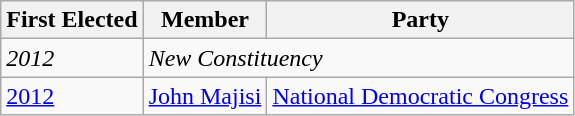<table class="wikitable">
<tr>
<th>First Elected</th>
<th>Member</th>
<th>Party</th>
</tr>
<tr>
<td><em>2012</em></td>
<td colspan=2><em>New Constituency</em></td>
</tr>
<tr>
<td><a href='#'>2012</a></td>
<td><a href='#'>John Majisi</a></td>
<td><a href='#'>National Democratic Congress</a></td>
</tr>
</table>
